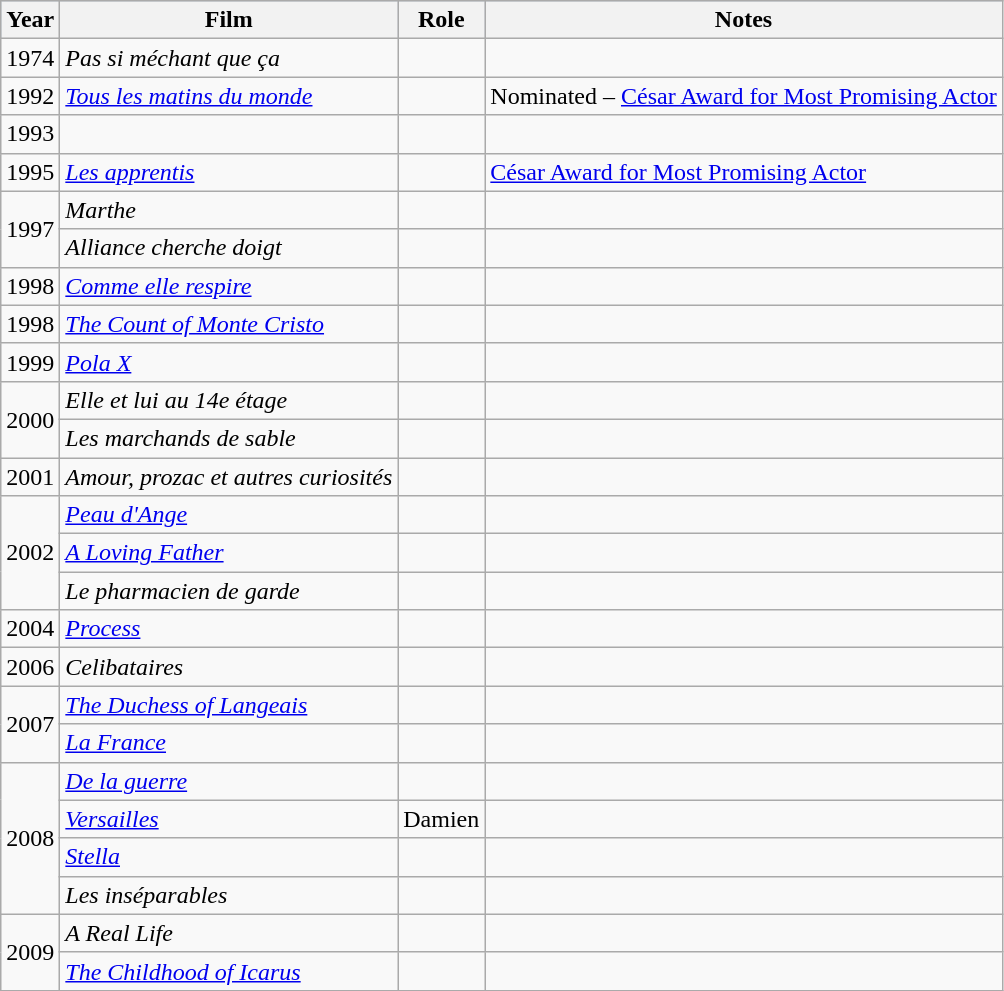<table class="wikitable">
<tr style="background:#B0C4DE;">
<th>Year</th>
<th>Film</th>
<th>Role</th>
<th>Notes</th>
</tr>
<tr>
<td>1974</td>
<td><em>Pas si méchant que ça</em></td>
<td></td>
<td></td>
</tr>
<tr>
<td>1992</td>
<td><em><a href='#'>Tous les matins du monde</a></em></td>
<td></td>
<td>Nominated – <a href='#'>César Award for Most Promising Actor</a></td>
</tr>
<tr>
<td>1993</td>
<td><em></em></td>
<td></td>
<td></td>
</tr>
<tr>
<td>1995</td>
<td><em><a href='#'>Les apprentis</a></em></td>
<td></td>
<td><a href='#'>César Award for Most Promising Actor</a></td>
</tr>
<tr>
<td rowspan="2">1997</td>
<td><em>Marthe</em></td>
<td></td>
<td></td>
</tr>
<tr>
<td><em>Alliance cherche doigt</em></td>
<td></td>
<td></td>
</tr>
<tr>
<td>1998</td>
<td><em><a href='#'>Comme elle respire</a></em></td>
<td></td>
<td></td>
</tr>
<tr>
<td>1998</td>
<td><em><a href='#'>The Count of Monte Cristo</a></em></td>
<td></td>
<td></td>
</tr>
<tr>
<td>1999</td>
<td><em><a href='#'>Pola X</a></em></td>
<td></td>
<td></td>
</tr>
<tr>
<td rowspan="2">2000</td>
<td><em>Elle et lui au 14e étage</em></td>
<td></td>
<td></td>
</tr>
<tr>
<td><em>Les marchands de sable</em></td>
<td></td>
<td></td>
</tr>
<tr>
<td>2001</td>
<td><em>Amour, prozac et autres curiosités</em></td>
<td></td>
<td></td>
</tr>
<tr>
<td rowspan="3">2002</td>
<td><em><a href='#'>Peau d'Ange</a></em></td>
<td></td>
<td></td>
</tr>
<tr>
<td><em><a href='#'>A Loving Father</a></em></td>
<td></td>
<td></td>
</tr>
<tr>
<td><em>Le pharmacien de garde</em></td>
<td></td>
<td></td>
</tr>
<tr>
<td>2004</td>
<td><em><a href='#'>Process</a></em></td>
<td></td>
<td></td>
</tr>
<tr>
<td>2006</td>
<td><em>Celibataires</em></td>
<td></td>
<td></td>
</tr>
<tr>
<td rowspan="2">2007</td>
<td><em><a href='#'>The Duchess of Langeais</a></em></td>
<td></td>
<td></td>
</tr>
<tr>
<td><em><a href='#'>La France</a></em></td>
<td></td>
<td></td>
</tr>
<tr>
<td rowspan="4">2008</td>
<td><em><a href='#'>De la guerre</a></em></td>
<td></td>
<td></td>
</tr>
<tr>
<td><em><a href='#'>Versailles</a></em></td>
<td>Damien</td>
<td></td>
</tr>
<tr>
<td><em><a href='#'>Stella</a></em></td>
<td></td>
<td></td>
</tr>
<tr>
<td><em>Les inséparables</em></td>
<td></td>
<td></td>
</tr>
<tr>
<td rowspan="2">2009</td>
<td><em>A Real Life</em></td>
<td></td>
<td></td>
</tr>
<tr>
<td><em><a href='#'>The Childhood of Icarus</a></em></td>
<td></td>
<td></td>
</tr>
</table>
